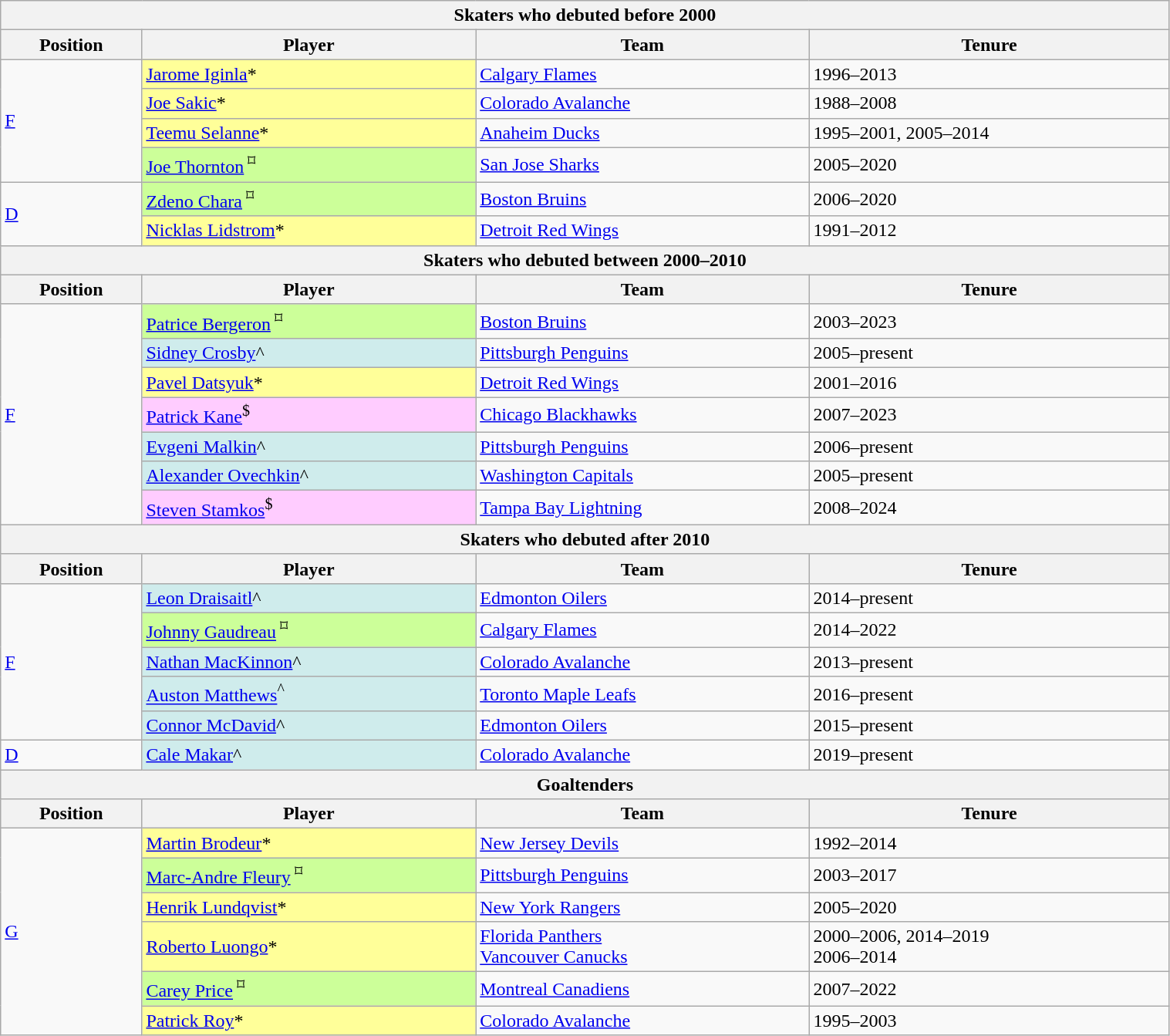<table class="wikitable" style="width:80%">
<tr>
<th colspan=4>Skaters who debuted before 2000</th>
</tr>
<tr>
<th>Position</th>
<th>Player</th>
<th>Team</th>
<th>Tenure</th>
</tr>
<tr>
<td rowspan="4"><a href='#'>F</a></td>
<td bgcolor="#FFFF99"><a href='#'>Jarome Iginla</a>*</td>
<td><a href='#'>Calgary Flames</a></td>
<td>1996–2013</td>
</tr>
<tr>
<td bgcolor="#FFFF99"><a href='#'>Joe Sakic</a>*</td>
<td><a href='#'>Colorado Avalanche</a></td>
<td>1988–2008</td>
</tr>
<tr>
<td bgcolor="#FFFF99"><a href='#'>Teemu Selanne</a>*</td>
<td><a href='#'>Anaheim Ducks</a></td>
<td>1995–2001, 2005–2014</td>
</tr>
<tr>
<td bgcolor="#CCFF99"><a href='#'>Joe Thornton</a><sup> ⌑</sup></td>
<td><a href='#'>San Jose Sharks</a></td>
<td>2005–2020</td>
</tr>
<tr>
<td rowspan="2"><a href='#'>D</a></td>
<td bgcolor="#CCFF99"><a href='#'>Zdeno Chara</a><sup> ⌑</sup></td>
<td><a href='#'>Boston Bruins</a></td>
<td>2006–2020</td>
</tr>
<tr>
<td bgcolor="#FFFF99"><a href='#'>Nicklas Lidstrom</a>*</td>
<td><a href='#'>Detroit Red Wings</a></td>
<td>1991–2012</td>
</tr>
<tr>
<th colspan=4>Skaters who debuted between 2000–2010</th>
</tr>
<tr>
<th>Position</th>
<th>Player</th>
<th>Team</th>
<th>Tenure</th>
</tr>
<tr>
<td rowspan="7"><a href='#'>F</a></td>
<td bgcolor="#CCFF99"><a href='#'>Patrice Bergeron</a><sup> ⌑</sup></td>
<td><a href='#'>Boston Bruins</a></td>
<td>2003–2023</td>
</tr>
<tr>
<td bgcolor="#CFECEC"><a href='#'>Sidney Crosby</a>^</td>
<td><a href='#'>Pittsburgh Penguins</a></td>
<td>2005–present</td>
</tr>
<tr>
<td bgcolor="#FFFF99"><a href='#'>Pavel Datsyuk</a>*</td>
<td><a href='#'>Detroit Red Wings</a></td>
<td>2001–2016</td>
</tr>
<tr>
<td bgcolor="#FFCCFF"><a href='#'>Patrick Kane</a><sup>$</sup></td>
<td><a href='#'>Chicago Blackhawks</a></td>
<td>2007–2023</td>
</tr>
<tr>
<td bgcolor="#CFECEC"><a href='#'>Evgeni Malkin</a>^</td>
<td><a href='#'>Pittsburgh Penguins</a></td>
<td>2006–present</td>
</tr>
<tr>
<td bgcolor="#CFECEC"><a href='#'>Alexander Ovechkin</a>^</td>
<td><a href='#'>Washington Capitals</a></td>
<td>2005–present</td>
</tr>
<tr>
<td bgcolor="#FFCCFF"><a href='#'>Steven Stamkos</a><sup>$</sup></td>
<td><a href='#'>Tampa Bay Lightning</a></td>
<td>2008–2024</td>
</tr>
<tr>
<th colspan=4>Skaters who debuted after 2010</th>
</tr>
<tr>
<th>Position</th>
<th>Player</th>
<th>Team</th>
<th>Tenure</th>
</tr>
<tr>
<td rowspan="5"><a href='#'>F</a></td>
<td bgcolor="#CFECEC"><a href='#'>Leon Draisaitl</a>^</td>
<td><a href='#'>Edmonton Oilers</a></td>
<td>2014–present</td>
</tr>
<tr>
<td bgcolor="#CCFF99"><a href='#'>Johnny Gaudreau</a><sup> ⌑</sup></td>
<td><a href='#'>Calgary Flames</a></td>
<td>2014–2022</td>
</tr>
<tr>
<td bgcolor="#CFECEC"><a href='#'>Nathan MacKinnon</a>^</td>
<td><a href='#'>Colorado Avalanche</a></td>
<td>2013–present</td>
</tr>
<tr>
<td bgcolor="#CFECEC"><a href='#'>Auston Matthews</a><sup>^</sup></td>
<td><a href='#'>Toronto Maple Leafs</a></td>
<td>2016–present</td>
</tr>
<tr>
<td bgcolor="#CFECEC"><a href='#'>Connor McDavid</a>^</td>
<td><a href='#'>Edmonton Oilers</a></td>
<td>2015–present</td>
</tr>
<tr>
<td><a href='#'>D</a></td>
<td bgcolor="#CFECEC"><a href='#'>Cale Makar</a>^</td>
<td><a href='#'>Colorado Avalanche</a></td>
<td>2019–present</td>
</tr>
<tr>
<th colspan=4>Goaltenders</th>
</tr>
<tr>
<th>Position</th>
<th>Player</th>
<th>Team</th>
<th>Tenure</th>
</tr>
<tr>
<td rowspan="6"><a href='#'>G</a></td>
<td bgcolor="#FFFF99"><a href='#'>Martin Brodeur</a>*</td>
<td><a href='#'>New Jersey Devils</a></td>
<td>1992–2014</td>
</tr>
<tr>
<td bgcolor="#CCFF99"><a href='#'>Marc-Andre Fleury</a><sup> ⌑</sup></td>
<td><a href='#'>Pittsburgh Penguins</a></td>
<td>2003–2017</td>
</tr>
<tr>
<td bgcolor="#FFFF99"><a href='#'>Henrik Lundqvist</a>*</td>
<td><a href='#'>New York Rangers</a></td>
<td>2005–2020</td>
</tr>
<tr>
<td bgcolor="#FFFF99"><a href='#'>Roberto Luongo</a>*</td>
<td><a href='#'>Florida Panthers</a><br><a href='#'>Vancouver Canucks</a></td>
<td>2000–2006, 2014–2019<br>2006–2014</td>
</tr>
<tr>
<td bgcolor="#CCFF99"><a href='#'>Carey Price</a><sup> ⌑</sup></td>
<td><a href='#'>Montreal Canadiens</a></td>
<td>2007–2022</td>
</tr>
<tr>
<td bgcolor="#FFFF99"><a href='#'>Patrick Roy</a>*</td>
<td><a href='#'>Colorado Avalanche</a></td>
<td>1995–2003</td>
</tr>
</table>
